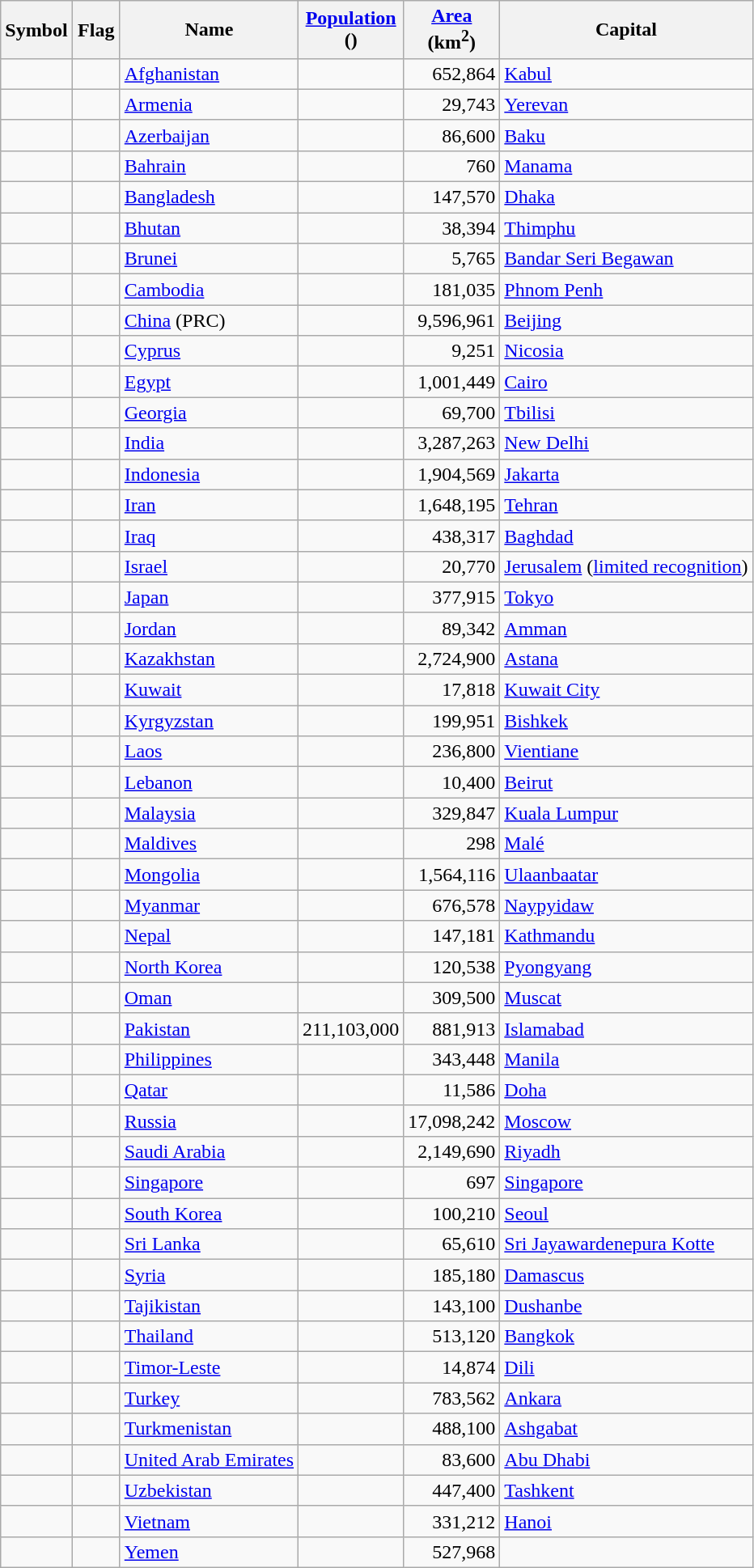<table class="sortable wikitable">
<tr>
<th style="line-height:95%; width:2em" class="unsortable" scope="col">Symbol</th>
<th style="line-height:95%; width:2em" class="unsortable" scope="col">Flag</th>
<th>Name</th>
<th><a href='#'>Population</a><br>()</th>
<th><a href='#'>Area</a><br>(km<sup>2</sup>)</th>
<th>Capital</th>
</tr>
<tr>
<td style="text-align:center;"></td>
<td style="text-align:center;"></td>
<td><a href='#'>Afghanistan</a></td>
<td style="text-align:right;"></td>
<td style="text-align:right;">652,864</td>
<td><a href='#'>Kabul</a></td>
</tr>
<tr>
<td style="text-align:center;"></td>
<td style="text-align:center;"></td>
<td><a href='#'>Armenia</a></td>
<td style="text-align:right;"></td>
<td style="text-align:right;">29,743</td>
<td><a href='#'>Yerevan</a></td>
</tr>
<tr>
<td style="text-align:center;"></td>
<td style="text-align:center;"></td>
<td><a href='#'>Azerbaijan</a></td>
<td style="text-align:right;"></td>
<td style="text-align:right;">86,600</td>
<td><a href='#'>Baku</a></td>
</tr>
<tr>
<td style="text-align:center;"></td>
<td style="text-align:center;"></td>
<td><a href='#'>Bahrain</a></td>
<td style="text-align:right;"></td>
<td style="text-align:right;">760</td>
<td><a href='#'>Manama</a></td>
</tr>
<tr>
<td style="text-align:center;"></td>
<td style="text-align:center;"></td>
<td><a href='#'>Bangladesh</a></td>
<td style="text-align:right;"></td>
<td style="text-align:right;">147,570</td>
<td><a href='#'>Dhaka</a></td>
</tr>
<tr>
<td style="text-align:center;"></td>
<td style="text-align:center;"></td>
<td><a href='#'>Bhutan</a></td>
<td style="text-align:right;"></td>
<td style="text-align:right;">38,394</td>
<td><a href='#'>Thimphu</a></td>
</tr>
<tr>
<td style="text-align:center;"></td>
<td style="text-align:center;"></td>
<td><a href='#'>Brunei</a></td>
<td style="text-align:right;"></td>
<td style="text-align:right;">5,765</td>
<td><a href='#'>Bandar Seri Begawan</a></td>
</tr>
<tr>
<td style="text-align:center;"></td>
<td style="text-align:center;"></td>
<td><a href='#'>Cambodia</a></td>
<td style="text-align:right;"></td>
<td style="text-align:right;">181,035</td>
<td><a href='#'>Phnom Penh</a></td>
</tr>
<tr>
<td style="text-align:center;"></td>
<td style="text-align:center;"></td>
<td><a href='#'>China</a> (PRC)</td>
<td style="text-align:right;"></td>
<td style="text-align:right;">9,596,961</td>
<td><a href='#'>Beijing</a></td>
</tr>
<tr>
<td style="text-align:center;"></td>
<td style="text-align:center;"></td>
<td><a href='#'>Cyprus</a></td>
<td style="text-align:right;"></td>
<td style="text-align:right;">9,251</td>
<td><a href='#'>Nicosia</a></td>
</tr>
<tr>
<td style="text-align:center;"></td>
<td style="text-align:center;"></td>
<td><a href='#'>Egypt</a></td>
<td style="text-align:right;"></td>
<td style="text-align:right;">1,001,449</td>
<td><a href='#'>Cairo</a></td>
</tr>
<tr>
<td style="text-align:center;"></td>
<td style="text-align:center;"></td>
<td><a href='#'>Georgia</a></td>
<td style="text-align:right;"></td>
<td style="text-align:right;">69,700</td>
<td><a href='#'>Tbilisi</a></td>
</tr>
<tr>
<td style="text-align:center;"></td>
<td style="text-align:center;"></td>
<td><a href='#'>India</a></td>
<td style="text-align:right;"></td>
<td style="text-align:right;">3,287,263</td>
<td><a href='#'>New Delhi</a></td>
</tr>
<tr>
<td style="text-align:center;"></td>
<td style="text-align:center;"></td>
<td><a href='#'>Indonesia</a></td>
<td style="text-align:right;"></td>
<td style="text-align:right;">1,904,569</td>
<td><a href='#'>Jakarta</a></td>
</tr>
<tr>
<td style="text-align:center;"></td>
<td style="text-align:center;"></td>
<td><a href='#'>Iran</a></td>
<td style="text-align:right;"></td>
<td style="text-align:right;">1,648,195</td>
<td><a href='#'>Tehran</a></td>
</tr>
<tr>
<td style="text-align:center;"></td>
<td style="text-align:center;"></td>
<td><a href='#'>Iraq</a></td>
<td style="text-align:right;"></td>
<td style="text-align:right;">438,317</td>
<td><a href='#'>Baghdad</a></td>
</tr>
<tr>
<td style="text-align:center;"></td>
<td style="text-align:center;"></td>
<td><a href='#'>Israel</a></td>
<td style="text-align:right;"></td>
<td style="text-align:right;">20,770</td>
<td><a href='#'>Jerusalem</a> (<a href='#'>limited recognition</a>)</td>
</tr>
<tr>
<td style="text-align:center;"></td>
<td style="text-align:center;"></td>
<td><a href='#'>Japan</a></td>
<td style="text-align:right;"></td>
<td style="text-align:right;">377,915</td>
<td><a href='#'>Tokyo</a></td>
</tr>
<tr>
<td style="text-align:center;"></td>
<td style="text-align:center;"></td>
<td><a href='#'>Jordan</a></td>
<td style="text-align:right;"></td>
<td style="text-align:right;">89,342</td>
<td><a href='#'>Amman</a></td>
</tr>
<tr>
<td style="text-align:center;"></td>
<td style="text-align:center;"></td>
<td><a href='#'>Kazakhstan</a></td>
<td style="text-align:right;"></td>
<td style="text-align:right;">2,724,900</td>
<td><a href='#'>Astana</a></td>
</tr>
<tr>
<td style="text-align:center;"></td>
<td style="text-align:center;"></td>
<td><a href='#'>Kuwait</a></td>
<td style="text-align:right;"></td>
<td style="text-align:right;">17,818</td>
<td><a href='#'>Kuwait City</a></td>
</tr>
<tr>
<td style="text-align:center;"></td>
<td style="text-align:center;"></td>
<td><a href='#'>Kyrgyzstan</a></td>
<td style="text-align:right;"></td>
<td style="text-align:right;">199,951</td>
<td><a href='#'>Bishkek</a></td>
</tr>
<tr>
<td style="text-align:center;"></td>
<td style="text-align:center;"></td>
<td><a href='#'>Laos</a></td>
<td style="text-align:right;"></td>
<td style="text-align:right;">236,800</td>
<td><a href='#'>Vientiane</a></td>
</tr>
<tr>
<td></td>
<td style="text-align:center;"></td>
<td><a href='#'>Lebanon</a></td>
<td style="text-align:right;"></td>
<td style="text-align:right;">10,400</td>
<td><a href='#'>Beirut</a></td>
</tr>
<tr>
<td style="text-align:center;"></td>
<td style="text-align:center;"></td>
<td><a href='#'>Malaysia</a></td>
<td style="text-align:right;"></td>
<td style="text-align:right;">329,847</td>
<td><a href='#'>Kuala Lumpur</a></td>
</tr>
<tr>
<td style="text-align:center;"></td>
<td style="text-align:center;"></td>
<td><a href='#'>Maldives</a></td>
<td style="text-align:right;"></td>
<td style="text-align:right;">298</td>
<td><a href='#'>Malé</a></td>
</tr>
<tr>
<td style="text-align:center;"></td>
<td style="text-align:center;"></td>
<td><a href='#'>Mongolia</a></td>
<td style="text-align:right;"></td>
<td style="text-align:right;">1,564,116</td>
<td><a href='#'>Ulaanbaatar</a></td>
</tr>
<tr>
<td style="text-align:center;"></td>
<td style="text-align:center;"></td>
<td><a href='#'>Myanmar</a></td>
<td style="text-align:right;"></td>
<td style="text-align:right;">676,578</td>
<td><a href='#'>Naypyidaw</a></td>
</tr>
<tr>
<td style="text-align:center;"></td>
<td style="text-align:center;"></td>
<td><a href='#'>Nepal</a></td>
<td style="text-align:right;"></td>
<td style="text-align:right;">147,181</td>
<td><a href='#'>Kathmandu</a></td>
</tr>
<tr>
<td style="text-align:center;"></td>
<td style="text-align:center;"></td>
<td><a href='#'>North Korea</a></td>
<td style="text-align:right;"></td>
<td style="text-align:right;">120,538</td>
<td><a href='#'>Pyongyang</a></td>
</tr>
<tr>
<td style="text-align:center;"></td>
<td style="text-align:center;"></td>
<td><a href='#'>Oman</a></td>
<td style="text-align:right;"></td>
<td style="text-align:right;">309,500</td>
<td><a href='#'>Muscat</a></td>
</tr>
<tr>
<td style="text-align:center;"></td>
<td style="text-align:center;"></td>
<td><a href='#'>Pakistan</a></td>
<td style="text-align:right;">211,103,000</td>
<td style="text-align:right;">881,913</td>
<td><a href='#'>Islamabad</a></td>
</tr>
<tr>
<td style="text-align:center;"></td>
<td style="text-align:center;"></td>
<td><a href='#'>Philippines</a></td>
<td style="text-align:right;"></td>
<td style="text-align:right;">343,448</td>
<td><a href='#'>Manila</a></td>
</tr>
<tr>
<td style="text-align:center;"></td>
<td style="text-align:center;"></td>
<td><a href='#'>Qatar</a></td>
<td style="text-align:right;"></td>
<td style="text-align:right;">11,586</td>
<td><a href='#'>Doha</a></td>
</tr>
<tr>
<td style="text-align:center;"></td>
<td style="text-align:center;"></td>
<td><a href='#'>Russia</a></td>
<td style="text-align:right;"></td>
<td style="text-align:right;">17,098,242</td>
<td><a href='#'>Moscow</a></td>
</tr>
<tr>
<td style="text-align:center;"></td>
<td style="text-align:center;"></td>
<td><a href='#'>Saudi Arabia</a></td>
<td style="text-align:right;"></td>
<td style="text-align:right;">2,149,690</td>
<td><a href='#'>Riyadh</a></td>
</tr>
<tr>
<td style="text-align:center;"></td>
<td style="text-align:center;"></td>
<td><a href='#'>Singapore</a></td>
<td style="text-align:right;"></td>
<td style="text-align:right;">697</td>
<td><a href='#'>Singapore</a></td>
</tr>
<tr>
<td style="text-align:center;"></td>
<td style="text-align:center;"></td>
<td><a href='#'>South Korea</a></td>
<td style="text-align:right;"></td>
<td style="text-align:right;">100,210</td>
<td><a href='#'>Seoul</a></td>
</tr>
<tr>
<td style="text-align:center;"></td>
<td style="text-align:center;"></td>
<td><a href='#'>Sri Lanka</a></td>
<td style="text-align:right;"></td>
<td style="text-align:right;">65,610</td>
<td><a href='#'>Sri Jayawardenepura Kotte</a></td>
</tr>
<tr>
<td style="text-align:center;"></td>
<td style="text-align:center;"></td>
<td><a href='#'>Syria</a></td>
<td style="text-align:right;"></td>
<td style="text-align:right;">185,180</td>
<td><a href='#'>Damascus</a></td>
</tr>
<tr>
<td style="text-align:center;"></td>
<td style="text-align:center;"></td>
<td><a href='#'>Tajikistan</a></td>
<td style="text-align:right;"></td>
<td style="text-align:right;">143,100</td>
<td><a href='#'>Dushanbe</a></td>
</tr>
<tr>
<td style="text-align:center;"></td>
<td style="text-align:center;"></td>
<td><a href='#'>Thailand</a></td>
<td style="text-align:right;"></td>
<td style="text-align:right;">513,120</td>
<td><a href='#'>Bangkok</a></td>
</tr>
<tr>
<td style="text-align:center;"></td>
<td style="text-align:center;"></td>
<td><a href='#'>Timor-Leste</a></td>
<td style="text-align:right;"></td>
<td style="text-align:right;">14,874</td>
<td><a href='#'>Dili</a></td>
</tr>
<tr>
<td style="text-align:center;"></td>
<td style="text-align:center;"></td>
<td><a href='#'>Turkey</a></td>
<td style="text-align:right;"></td>
<td style="text-align:right;">783,562</td>
<td><a href='#'>Ankara</a></td>
</tr>
<tr>
<td style="text-align:center;"></td>
<td style="text-align:center;"></td>
<td><a href='#'>Turkmenistan</a></td>
<td style="text-align:right;"></td>
<td style="text-align:right;">488,100</td>
<td><a href='#'>Ashgabat</a></td>
</tr>
<tr>
<td style="text-align:center;"></td>
<td style="text-align:center;"></td>
<td><a href='#'>United Arab Emirates</a></td>
<td style="text-align:right;"></td>
<td style="text-align:right;">83,600</td>
<td><a href='#'>Abu Dhabi</a></td>
</tr>
<tr>
<td style="text-align:center;"></td>
<td style="text-align:center;"></td>
<td><a href='#'>Uzbekistan</a></td>
<td style="text-align:right;"></td>
<td style="text-align:right;">447,400</td>
<td><a href='#'>Tashkent</a></td>
</tr>
<tr>
<td style="text-align:center;"></td>
<td style="text-align:center;"></td>
<td><a href='#'>Vietnam</a></td>
<td style="text-align:right;"></td>
<td style="text-align:right;">331,212</td>
<td><a href='#'>Hanoi</a></td>
</tr>
<tr>
<td style="text-align:center;"></td>
<td style="text-align:center;"></td>
<td><a href='#'>Yemen</a></td>
<td style="text-align:right;"></td>
<td style="text-align:right;">527,968</td>
<td></td>
</tr>
</table>
